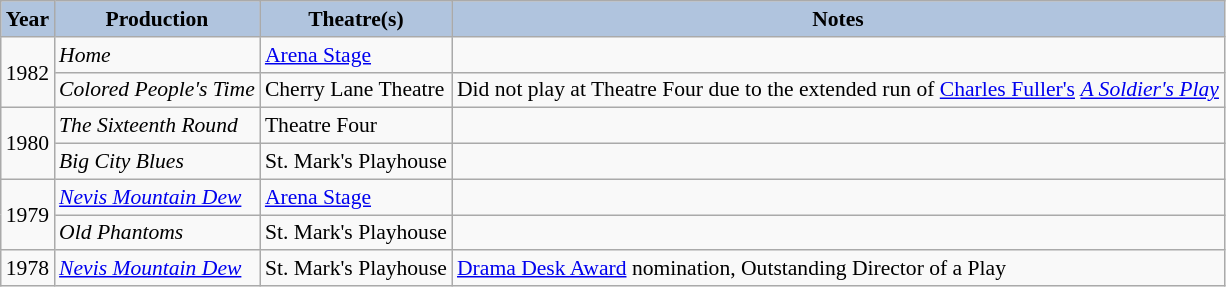<table class="wikitable" style="font-size:90%;">
<tr>
<th style="background:#B0C4DE;">Year</th>
<th style="background:#B0C4DE;">Production</th>
<th style="background:#B0C4DE;">Theatre(s)</th>
<th style="background:#B0C4DE;">Notes</th>
</tr>
<tr>
<td rowspan=2>1982</td>
<td><em>Home</em></td>
<td><a href='#'>Arena Stage</a></td>
<td></td>
</tr>
<tr>
<td><em>Colored People's Time</em></td>
<td>Cherry Lane Theatre</td>
<td>Did not play at Theatre Four due to the extended run of <a href='#'>Charles Fuller's</a> <em><a href='#'>A Soldier's Play</a></em></td>
</tr>
<tr>
<td rowspan=2>1980</td>
<td><em>The Sixteenth Round</em></td>
<td>Theatre Four</td>
<td></td>
</tr>
<tr>
<td><em>Big City Blues</em></td>
<td>St. Mark's Playhouse</td>
<td></td>
</tr>
<tr>
<td rowspan=2>1979</td>
<td><em><a href='#'>Nevis Mountain Dew</a></em></td>
<td><a href='#'>Arena Stage</a></td>
<td></td>
</tr>
<tr>
<td><em>Old Phantoms</em></td>
<td>St. Mark's Playhouse</td>
<td></td>
</tr>
<tr>
<td>1978</td>
<td><em><a href='#'>Nevis Mountain Dew</a></em></td>
<td>St. Mark's Playhouse</td>
<td><a href='#'>Drama Desk Award</a> nomination, Outstanding Director of a Play</td>
</tr>
</table>
